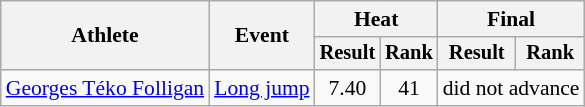<table class="wikitable" style="font-size:90%;">
<tr>
<th rowspan="2">Athlete</th>
<th rowspan="2">Event</th>
<th colspan="2">Heat</th>
<th colspan="2">Final</th>
</tr>
<tr style="font-size:95%">
<th>Result</th>
<th>Rank</th>
<th>Result</th>
<th>Rank</th>
</tr>
<tr align=center>
<td align=left><a href='#'>Georges Téko Folligan</a></td>
<td align=left><a href='#'>Long jump</a></td>
<td>7.40</td>
<td>41</td>
<td colspan=2>did not advance</td>
</tr>
</table>
